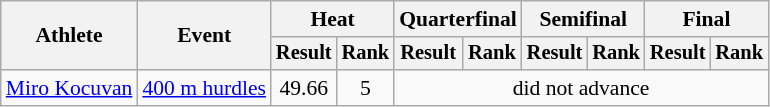<table class="wikitable" style="font-size:90%">
<tr>
<th rowspan="2">Athlete</th>
<th rowspan="2">Event</th>
<th colspan="2">Heat</th>
<th colspan="2">Quarterfinal</th>
<th colspan="2">Semifinal</th>
<th colspan="2">Final</th>
</tr>
<tr style="font-size:95%">
<th>Result</th>
<th>Rank</th>
<th>Result</th>
<th>Rank</th>
<th>Result</th>
<th>Rank</th>
<th>Result</th>
<th>Rank</th>
</tr>
<tr align=center>
<td align=left><a href='#'>Miro Kocuvan</a></td>
<td align=left><a href='#'>400 m hurdles</a></td>
<td>49.66</td>
<td>5</td>
<td colspan=6>did not advance</td>
</tr>
</table>
